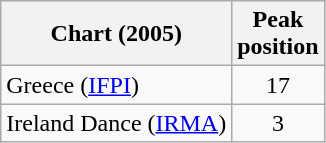<table class="wikitable">
<tr>
<th>Chart (2005)</th>
<th>Peak<br>position</th>
</tr>
<tr>
<td>Greece (<a href='#'>IFPI</a>)</td>
<td align="center">17</td>
</tr>
<tr>
<td>Ireland Dance (<a href='#'>IRMA</a>)</td>
<td align="center">3</td>
</tr>
</table>
